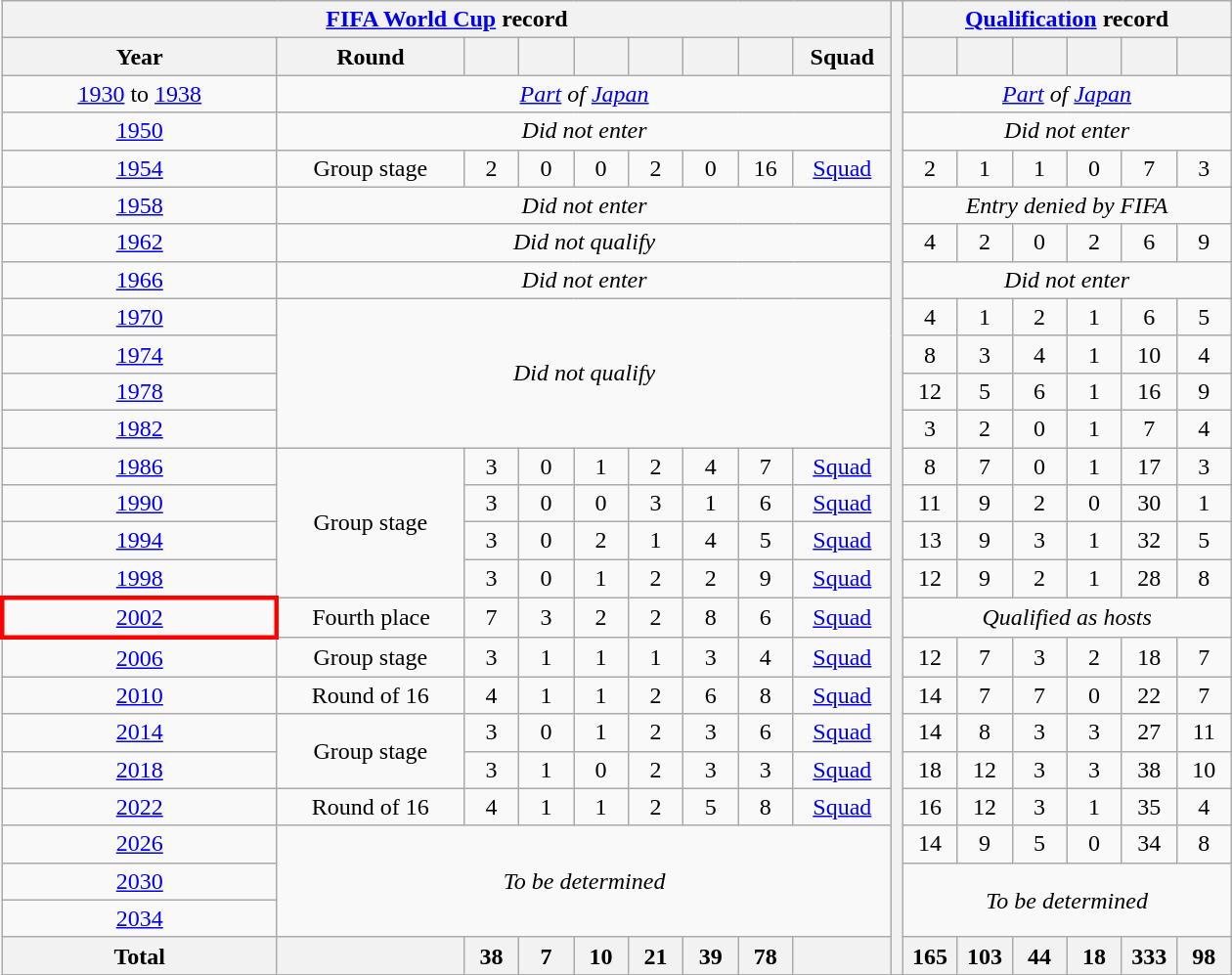<table class="wikitable" style="text-align: center;">
<tr>
<th colspan="9"><a href='#'>FIFA World Cup</a> record</th>
<th style="width:1" rowspan="26"></th>
<th colspan=6><a href='#'>Qualification</a> record</th>
</tr>
<tr>
<th width="180">Year</th>
<th width="120">Round</th>
<th width="30"></th>
<th width="30"></th>
<th width="30"></th>
<th width="30"></th>
<th width="30"></th>
<th width="30"></th>
<th width="60">Squad</th>
<th width="30"></th>
<th width="30"></th>
<th width="30"></th>
<th width="30"></th>
<th width="30"></th>
<th width="30"></th>
</tr>
<tr>
<td><a href='#'>1930</a> to <a href='#'>1938</a></td>
<td colspan="8"><em><a href='#'>Part</a> of <a href='#'>Japan</a></em></td>
<td colspan="6"><em><a href='#'>Part</a> of <a href='#'>Japan</a></em></td>
</tr>
<tr>
<td> <a href='#'>1950</a></td>
<td colspan="8"><em>Did not enter</em></td>
<td colspan=6><em>Did not enter</em></td>
</tr>
<tr>
<td> <a href='#'>1954</a></td>
<td>Group stage</td>
<td>2</td>
<td>0</td>
<td>0</td>
<td>2</td>
<td>0</td>
<td>16</td>
<td><a href='#'>Squad</a></td>
<td>2</td>
<td>1</td>
<td>1</td>
<td>0</td>
<td>7</td>
<td>3</td>
</tr>
<tr>
<td> <a href='#'>1958</a></td>
<td colspan="8"><em>Did not enter</em></td>
<td colspan=6><em>Entry denied by FIFA</em></td>
</tr>
<tr>
<td> <a href='#'>1962</a></td>
<td colspan="8"><em>Did not qualify</em></td>
<td>4</td>
<td>2</td>
<td>0</td>
<td>2</td>
<td>6</td>
<td>9</td>
</tr>
<tr>
<td> <a href='#'>1966</a></td>
<td colspan="8"><em>Did not enter</em></td>
<td colspan=6><em>Did not enter</em></td>
</tr>
<tr>
<td> <a href='#'>1970</a></td>
<td colspan="8" rowspan="4"><em>Did not qualify</em></td>
<td>4</td>
<td>1</td>
<td>2</td>
<td>1</td>
<td>6</td>
<td>5</td>
</tr>
<tr>
<td> <a href='#'>1974</a></td>
<td>8</td>
<td>3</td>
<td>4</td>
<td>1</td>
<td>10</td>
<td>4</td>
</tr>
<tr>
<td> <a href='#'>1978</a></td>
<td>12</td>
<td>5</td>
<td>6</td>
<td>1</td>
<td>16</td>
<td>9</td>
</tr>
<tr>
<td> <a href='#'>1982</a></td>
<td>3</td>
<td>2</td>
<td>0</td>
<td>1</td>
<td>7</td>
<td>4</td>
</tr>
<tr>
<td> <a href='#'>1986</a></td>
<td rowspan=4>Group stage</td>
<td>3</td>
<td>0</td>
<td>1</td>
<td>2</td>
<td>4</td>
<td>7</td>
<td><a href='#'>Squad</a></td>
<td>8</td>
<td>7</td>
<td>0</td>
<td>1</td>
<td>17</td>
<td>3</td>
</tr>
<tr>
<td> <a href='#'>1990</a></td>
<td>3</td>
<td>0</td>
<td>0</td>
<td>3</td>
<td>1</td>
<td>6</td>
<td><a href='#'>Squad</a></td>
<td>11</td>
<td>9</td>
<td>2</td>
<td>0</td>
<td>30</td>
<td>1</td>
</tr>
<tr>
<td> <a href='#'>1994</a></td>
<td>3</td>
<td>0</td>
<td>2</td>
<td>1</td>
<td>4</td>
<td>5</td>
<td><a href='#'>Squad</a></td>
<td>13</td>
<td>9</td>
<td>3</td>
<td>1</td>
<td>32</td>
<td>5</td>
</tr>
<tr>
<td> <a href='#'>1998</a></td>
<td>3</td>
<td>0</td>
<td>1</td>
<td>2</td>
<td>2</td>
<td>9</td>
<td><a href='#'>Squad</a></td>
<td>12</td>
<td>9</td>
<td>2</td>
<td>1</td>
<td>28</td>
<td>8</td>
</tr>
<tr>
<td style="border: 3px solid red">  <a href='#'>2002</a></td>
<td>Fourth place</td>
<td>7</td>
<td>3</td>
<td>2</td>
<td>2</td>
<td>8</td>
<td>6</td>
<td><a href='#'>Squad</a></td>
<td colspan=6><em>Qualified as hosts</em></td>
</tr>
<tr>
<td> <a href='#'>2006</a></td>
<td>Group stage</td>
<td>3</td>
<td>1</td>
<td>1</td>
<td>1</td>
<td>3</td>
<td>4</td>
<td><a href='#'>Squad</a></td>
<td>12</td>
<td>7</td>
<td>3</td>
<td>2</td>
<td>18</td>
<td>7</td>
</tr>
<tr>
<td> <a href='#'>2010</a></td>
<td>Round of 16</td>
<td>4</td>
<td>1</td>
<td>1</td>
<td>2</td>
<td>6</td>
<td>8</td>
<td><a href='#'>Squad</a></td>
<td>14</td>
<td>7</td>
<td>7</td>
<td>0</td>
<td>22</td>
<td>7</td>
</tr>
<tr>
<td> <a href='#'>2014</a></td>
<td rowspan=2>Group stage</td>
<td>3</td>
<td>0</td>
<td>1</td>
<td>2</td>
<td>3</td>
<td>6</td>
<td><a href='#'>Squad</a></td>
<td>14</td>
<td>8</td>
<td>3</td>
<td>3</td>
<td>27</td>
<td>11</td>
</tr>
<tr>
<td> <a href='#'>2018</a></td>
<td>3</td>
<td>1</td>
<td>0</td>
<td>2</td>
<td>3</td>
<td>3</td>
<td><a href='#'>Squad</a></td>
<td>18</td>
<td>12</td>
<td>3</td>
<td>3</td>
<td>38</td>
<td>10</td>
</tr>
<tr>
<td> <a href='#'>2022</a></td>
<td>Round of 16</td>
<td>4</td>
<td>1</td>
<td>1</td>
<td>2</td>
<td>5</td>
<td>8</td>
<td><a href='#'>Squad</a></td>
<td>16</td>
<td>12</td>
<td>3</td>
<td>1</td>
<td>35</td>
<td>4</td>
</tr>
<tr>
<td>   <a href='#'>2026</a></td>
<td colspan="8" rowspan="3"><em>To be determined</em></td>
<td>14</td>
<td>9</td>
<td>5</td>
<td>0</td>
<td>34</td>
<td>8</td>
</tr>
<tr>
<td>   <a href='#'>2030</a></td>
<td colspan=6 rowspan=2><em>To be determined</em></td>
</tr>
<tr>
<td> <a href='#'>2034</a></td>
</tr>
<tr>
<th>Total</th>
<th></th>
<th>38</th>
<th>7</th>
<th>10</th>
<th>21</th>
<th>39</th>
<th>78</th>
<th></th>
<th>165</th>
<th>103</th>
<th>44</th>
<th>18</th>
<th>333</th>
<th>98</th>
</tr>
</table>
